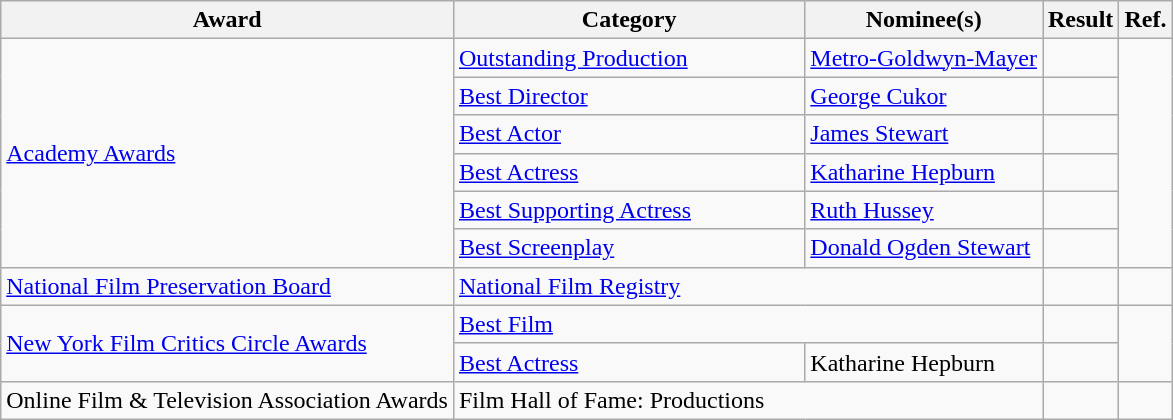<table class="wikitable plainrowheaders">
<tr>
<th>Award</th>
<th scope="col" style="width:30%;">Category</th>
<th>Nominee(s)</th>
<th>Result</th>
<th>Ref.</th>
</tr>
<tr>
<td rowspan="6"><a href='#'>Academy Awards</a></td>
<td><a href='#'>Outstanding Production</a></td>
<td><a href='#'>Metro-Goldwyn-Mayer</a></td>
<td></td>
<td align="center" rowspan="6"></td>
</tr>
<tr>
<td><a href='#'>Best Director</a></td>
<td><a href='#'>George Cukor</a></td>
<td></td>
</tr>
<tr>
<td><a href='#'>Best Actor</a></td>
<td><a href='#'>James Stewart</a></td>
<td></td>
</tr>
<tr>
<td><a href='#'>Best Actress</a></td>
<td><a href='#'>Katharine Hepburn</a></td>
<td></td>
</tr>
<tr>
<td><a href='#'>Best Supporting Actress</a></td>
<td><a href='#'>Ruth Hussey</a></td>
<td></td>
</tr>
<tr>
<td><a href='#'>Best Screenplay</a></td>
<td><a href='#'>Donald Ogden Stewart</a></td>
<td></td>
</tr>
<tr>
<td><a href='#'>National Film Preservation Board</a></td>
<td colspan="2"><a href='#'>National Film Registry</a></td>
<td></td>
<td align="center"></td>
</tr>
<tr>
<td rowspan="2"><a href='#'>New York Film Critics Circle Awards</a></td>
<td colspan="2"><a href='#'>Best Film</a></td>
<td></td>
<td align="center" rowspan="2"></td>
</tr>
<tr>
<td><a href='#'>Best Actress</a></td>
<td>Katharine Hepburn</td>
<td></td>
</tr>
<tr>
<td>Online Film & Television Association Awards</td>
<td colspan="2">Film Hall of Fame: Productions</td>
<td></td>
<td align="center"></td>
</tr>
</table>
